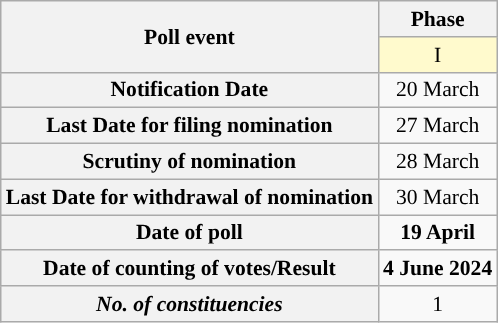<table class="wikitable" style="text-align:center;margin:auto;font-size:90%;">
<tr>
<th rowspan="2">Poll event</th>
<th>Phase</th>
</tr>
<tr>
<td bgcolor="#FFFACD">I</td>
</tr>
<tr>
<th>Notification Date</th>
<td>20 March</td>
</tr>
<tr>
<th>Last Date for filing nomination</th>
<td>27 March</td>
</tr>
<tr>
<th>Scrutiny of nomination</th>
<td>28 March</td>
</tr>
<tr>
<th>Last Date for withdrawal of nomination</th>
<td>30 March</td>
</tr>
<tr>
<th>Date of poll</th>
<td><strong>19 April</strong></td>
</tr>
<tr>
<th>Date of counting of votes/Result</th>
<td><strong>4 June 2024</strong></td>
</tr>
<tr>
<th><strong><em>No. of constituencies</em></strong></th>
<td>1</td>
</tr>
</table>
